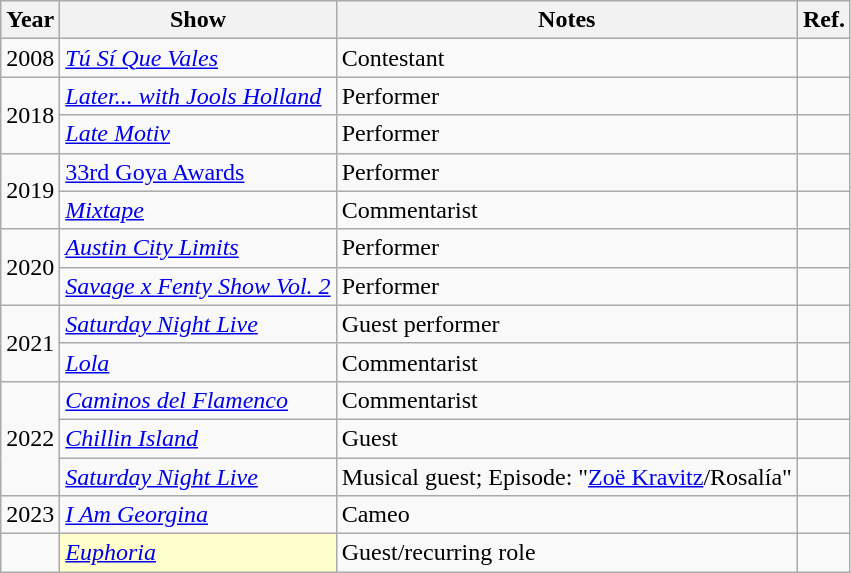<table class="wikitable">
<tr>
<th>Year</th>
<th>Show</th>
<th>Notes</th>
<th>Ref.</th>
</tr>
<tr>
<td>2008</td>
<td><em><a href='#'>Tú Sí Que Vales</a></em></td>
<td>Contestant</td>
<td></td>
</tr>
<tr>
<td rowspan="2">2018</td>
<td><em><a href='#'>Later... with Jools Holland</a></em></td>
<td>Performer</td>
<td></td>
</tr>
<tr>
<td><em><a href='#'>Late Motiv</a></em></td>
<td>Performer</td>
<td></td>
</tr>
<tr>
<td rowspan="2">2019</td>
<td><a href='#'>33rd Goya Awards</a></td>
<td>Performer</td>
<td></td>
</tr>
<tr>
<td><em><a href='#'>Mixtape</a></em></td>
<td>Commentarist</td>
<td></td>
</tr>
<tr>
<td rowspan="2">2020</td>
<td><em><a href='#'>Austin City Limits</a></em></td>
<td>Performer</td>
<td></td>
</tr>
<tr>
<td><em><a href='#'>Savage x Fenty Show Vol. 2</a></em></td>
<td>Performer</td>
<td></td>
</tr>
<tr>
<td rowspan="2">2021</td>
<td><em><a href='#'>Saturday Night Live</a></em></td>
<td>Guest performer</td>
<td></td>
</tr>
<tr>
<td><em><a href='#'>Lola</a></em></td>
<td>Commentarist</td>
<td></td>
</tr>
<tr>
<td rowspan="3">2022</td>
<td><em><a href='#'>Caminos del Flamenco</a></em></td>
<td>Commentarist</td>
<td></td>
</tr>
<tr>
<td><em><a href='#'>Chillin Island</a></em></td>
<td>Guest</td>
<td></td>
</tr>
<tr>
<td><em><a href='#'>Saturday Night Live</a></em></td>
<td>Musical guest; Episode: "<a href='#'>Zoë Kravitz</a>/Rosalía"</td>
<td></td>
</tr>
<tr>
<td>2023</td>
<td><em><a href='#'>I Am Georgina</a></em></td>
<td>Cameo</td>
<td></td>
</tr>
<tr>
<td></td>
<td style="background:#FFFFCC;"><em><a href='#'>Euphoria</a></em></td>
<td>Guest/recurring role</td>
<td></td>
</tr>
</table>
